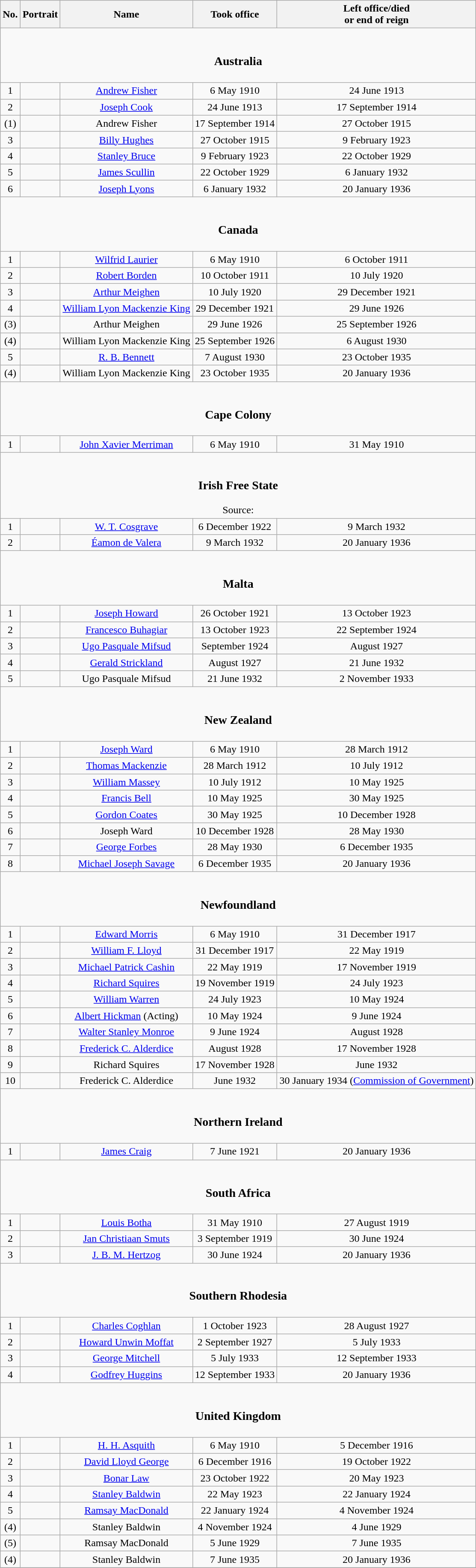<table class="wikitable" style="clear:right; text-align:center">
<tr>
<th>No.</th>
<th>Portrait</th>
<th>Name</th>
<th>Took office</th>
<th>Left office/died<br>or end of reign</th>
</tr>
<tr>
<td colspan=5><br><h3>Australia</h3></td>
</tr>
<tr>
<td>1</td>
<td></td>
<td><a href='#'>Andrew Fisher</a></td>
<td>6 May 1910</td>
<td>24 June 1913</td>
</tr>
<tr>
<td>2</td>
<td></td>
<td><a href='#'>Joseph Cook</a></td>
<td>24 June 1913</td>
<td>17 September 1914</td>
</tr>
<tr>
<td>(1)</td>
<td></td>
<td>Andrew Fisher</td>
<td>17 September 1914</td>
<td>27 October 1915</td>
</tr>
<tr>
<td>3</td>
<td></td>
<td><a href='#'>Billy Hughes</a></td>
<td>27 October 1915</td>
<td>9 February 1923</td>
</tr>
<tr>
<td>4</td>
<td></td>
<td><a href='#'>Stanley Bruce</a></td>
<td>9 February 1923</td>
<td>22 October 1929</td>
</tr>
<tr>
<td>5</td>
<td></td>
<td><a href='#'>James Scullin</a></td>
<td>22 October 1929</td>
<td>6 January 1932</td>
</tr>
<tr>
<td>6</td>
<td></td>
<td><a href='#'>Joseph Lyons</a></td>
<td>6 January 1932</td>
<td>20 January 1936</td>
</tr>
<tr>
<td colspan=5><br><h3>Canada</h3></td>
</tr>
<tr>
<td>1</td>
<td></td>
<td><a href='#'>Wilfrid Laurier</a></td>
<td>6 May 1910</td>
<td>6 October 1911</td>
</tr>
<tr>
<td>2</td>
<td></td>
<td><a href='#'>Robert Borden</a></td>
<td>10 October 1911</td>
<td>10 July 1920</td>
</tr>
<tr>
<td>3</td>
<td></td>
<td><a href='#'>Arthur Meighen</a></td>
<td>10 July 1920</td>
<td>29 December 1921</td>
</tr>
<tr>
<td>4</td>
<td></td>
<td><a href='#'>William Lyon Mackenzie King</a></td>
<td>29 December 1921</td>
<td>29 June 1926</td>
</tr>
<tr>
<td>(3)</td>
<td></td>
<td>Arthur Meighen</td>
<td>29 June 1926</td>
<td>25 September 1926</td>
</tr>
<tr>
<td>(4)</td>
<td></td>
<td>William Lyon Mackenzie King</td>
<td>25 September 1926</td>
<td>6 August 1930</td>
</tr>
<tr>
<td>5</td>
<td></td>
<td><a href='#'>R. B. Bennett</a></td>
<td>7 August 1930</td>
<td>23 October 1935</td>
</tr>
<tr>
<td>(4)</td>
<td></td>
<td>William Lyon Mackenzie King</td>
<td>23 October 1935</td>
<td>20 January 1936</td>
</tr>
<tr>
<td colspan=5><br><h3>Cape Colony</h3></td>
</tr>
<tr>
<td>1</td>
<td></td>
<td><a href='#'>John Xavier Merriman</a></td>
<td>6 May 1910</td>
<td>31 May 1910</td>
</tr>
<tr>
<td colspan=5><br><h3>Irish Free State</h3>Source:</td>
</tr>
<tr>
<td>1</td>
<td></td>
<td><a href='#'>W. T. Cosgrave</a></td>
<td>6 December 1922</td>
<td>9 March 1932</td>
</tr>
<tr>
<td>2</td>
<td></td>
<td><a href='#'>Éamon de Valera</a></td>
<td>9 March 1932</td>
<td>20 January 1936</td>
</tr>
<tr>
<td colspan=5><br><h3>Malta</h3></td>
</tr>
<tr>
<td>1</td>
<td></td>
<td><a href='#'>Joseph Howard</a></td>
<td>26 October 1921</td>
<td>13 October 1923</td>
</tr>
<tr>
<td>2</td>
<td></td>
<td><a href='#'>Francesco Buhagiar</a></td>
<td>13 October 1923</td>
<td>22 September 1924</td>
</tr>
<tr>
<td>3</td>
<td></td>
<td><a href='#'>Ugo Pasquale Mifsud</a></td>
<td>September 1924</td>
<td>August 1927</td>
</tr>
<tr>
<td>4</td>
<td></td>
<td><a href='#'>Gerald Strickland</a></td>
<td>August 1927</td>
<td>21 June 1932</td>
</tr>
<tr>
<td>5</td>
<td></td>
<td>Ugo Pasquale Mifsud</td>
<td>21 June 1932</td>
<td>2 November 1933</td>
</tr>
<tr>
<td colspan=5><br><h3>New Zealand</h3></td>
</tr>
<tr>
<td>1</td>
<td></td>
<td><a href='#'>Joseph Ward</a></td>
<td>6 May 1910</td>
<td>28 March 1912</td>
</tr>
<tr>
<td>2</td>
<td></td>
<td><a href='#'>Thomas Mackenzie</a></td>
<td>28 March 1912</td>
<td>10 July 1912</td>
</tr>
<tr>
<td>3</td>
<td></td>
<td><a href='#'>William Massey</a></td>
<td>10 July 1912</td>
<td>10 May 1925</td>
</tr>
<tr>
<td>4</td>
<td></td>
<td><a href='#'>Francis Bell</a></td>
<td>10 May 1925</td>
<td>30 May 1925</td>
</tr>
<tr>
<td>5</td>
<td></td>
<td><a href='#'>Gordon Coates</a></td>
<td>30 May 1925</td>
<td>10 December 1928</td>
</tr>
<tr>
<td>6</td>
<td></td>
<td>Joseph Ward</td>
<td>10 December 1928</td>
<td>28 May 1930</td>
</tr>
<tr>
<td>7</td>
<td></td>
<td><a href='#'>George Forbes</a></td>
<td>28 May 1930</td>
<td>6 December 1935</td>
</tr>
<tr>
<td>8</td>
<td></td>
<td><a href='#'>Michael Joseph Savage</a></td>
<td>6 December 1935</td>
<td>20 January 1936</td>
</tr>
<tr>
<td colspan=5><br><h3>Newfoundland</h3></td>
</tr>
<tr>
<td>1</td>
<td></td>
<td><a href='#'>Edward Morris</a></td>
<td>6 May 1910</td>
<td>31 December 1917</td>
</tr>
<tr>
<td>2</td>
<td></td>
<td><a href='#'>William F. Lloyd</a></td>
<td>31 December 1917 </td>
<td>22 May 1919</td>
</tr>
<tr>
<td>3</td>
<td></td>
<td><a href='#'>Michael Patrick Cashin</a></td>
<td>22 May 1919</td>
<td>17 November 1919</td>
</tr>
<tr>
<td>4</td>
<td></td>
<td><a href='#'>Richard Squires</a></td>
<td>19 November 1919</td>
<td>24 July 1923</td>
</tr>
<tr>
<td>5</td>
<td></td>
<td><a href='#'>William Warren</a></td>
<td>24 July 1923</td>
<td>10 May 1924</td>
</tr>
<tr>
<td>6</td>
<td></td>
<td><a href='#'>Albert Hickman</a> (Acting)</td>
<td>10 May 1924</td>
<td>9 June 1924</td>
</tr>
<tr>
<td>7</td>
<td></td>
<td><a href='#'>Walter Stanley Monroe</a></td>
<td>9 June 1924</td>
<td>August 1928</td>
</tr>
<tr>
<td>8</td>
<td></td>
<td><a href='#'>Frederick C. Alderdice</a></td>
<td>August 1928</td>
<td>17 November 1928</td>
</tr>
<tr>
<td>9</td>
<td></td>
<td>Richard Squires</td>
<td>17 November 1928</td>
<td>June 1932</td>
</tr>
<tr>
<td>10</td>
<td></td>
<td>Frederick C. Alderdice</td>
<td>June 1932</td>
<td>30 January 1934 (<a href='#'>Commission of Government</a>)</td>
</tr>
<tr>
<td colspan=5><br><h3>Northern Ireland</h3></td>
</tr>
<tr>
<td>1</td>
<td></td>
<td><a href='#'>James Craig</a></td>
<td>7 June 1921</td>
<td>20 January 1936</td>
</tr>
<tr>
<td colspan=5><br><h3>South Africa</h3></td>
</tr>
<tr>
<td>1</td>
<td></td>
<td><a href='#'>Louis Botha</a></td>
<td>31 May 1910</td>
<td>27 August 1919</td>
</tr>
<tr>
<td>2</td>
<td></td>
<td><a href='#'>Jan Christiaan Smuts</a></td>
<td>3 September 1919</td>
<td>30 June 1924</td>
</tr>
<tr>
<td>3</td>
<td></td>
<td><a href='#'>J. B. M. Hertzog</a></td>
<td>30 June 1924</td>
<td>20 January 1936</td>
</tr>
<tr>
<td colspan=5><br><h3>Southern Rhodesia</h3></td>
</tr>
<tr>
<td>1</td>
<td></td>
<td><a href='#'>Charles Coghlan</a></td>
<td>1 October 1923</td>
<td>28 August 1927</td>
</tr>
<tr>
<td>2</td>
<td></td>
<td><a href='#'>Howard Unwin Moffat</a></td>
<td>2 September 1927</td>
<td>5 July 1933</td>
</tr>
<tr>
<td>3</td>
<td></td>
<td><a href='#'>George Mitchell</a></td>
<td>5 July 1933</td>
<td>12 September 1933</td>
</tr>
<tr>
<td>4</td>
<td></td>
<td><a href='#'>Godfrey Huggins</a></td>
<td>12 September 1933</td>
<td>20 January 1936</td>
</tr>
<tr>
<td colspan=5><br><h3>United Kingdom</h3></td>
</tr>
<tr>
<td>1</td>
<td></td>
<td><a href='#'>H. H. Asquith</a></td>
<td>6 May 1910</td>
<td>5 December 1916</td>
</tr>
<tr>
<td>2</td>
<td></td>
<td><a href='#'>David Lloyd George</a></td>
<td>6 December 1916</td>
<td>19 October 1922</td>
</tr>
<tr>
<td>3</td>
<td></td>
<td><a href='#'>Bonar Law</a></td>
<td>23 October 1922</td>
<td>20 May 1923</td>
</tr>
<tr>
<td>4</td>
<td></td>
<td><a href='#'>Stanley Baldwin</a></td>
<td>22 May 1923</td>
<td>22 January 1924</td>
</tr>
<tr>
<td>5</td>
<td></td>
<td><a href='#'>Ramsay MacDonald</a></td>
<td>22 January 1924</td>
<td>4 November 1924</td>
</tr>
<tr>
<td>(4)</td>
<td></td>
<td>Stanley Baldwin</td>
<td>4 November 1924</td>
<td>4 June 1929</td>
</tr>
<tr>
<td>(5)</td>
<td></td>
<td>Ramsay MacDonald</td>
<td>5 June 1929</td>
<td>7 June 1935</td>
</tr>
<tr>
<td>(4)</td>
<td></td>
<td>Stanley Baldwin</td>
<td>7 June 1935</td>
<td>20 January 1936</td>
</tr>
<tr>
</tr>
</table>
